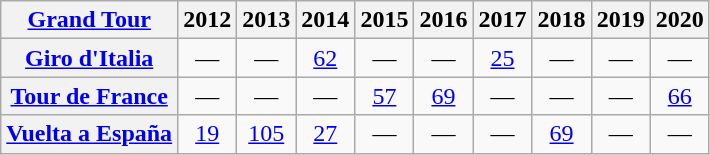<table class="wikitable plainrowheaders">
<tr>
<th scope="col"><a href='#'>Grand Tour</a></th>
<th scope="col">2012</th>
<th scope="col">2013</th>
<th scope="col">2014</th>
<th scope="col">2015</th>
<th scope="col">2016</th>
<th scope="col">2017</th>
<th scope="col">2018</th>
<th scope="col">2019</th>
<th scope="col">2020</th>
</tr>
<tr style="text-align:center;">
<th scope="row"> <a href='#'>Giro d'Italia</a></th>
<td>—</td>
<td>—</td>
<td><a href='#'>62</a></td>
<td>—</td>
<td>—</td>
<td><a href='#'>25</a></td>
<td>—</td>
<td>—</td>
<td>—</td>
</tr>
<tr style="text-align:center;">
<th scope="row"> <a href='#'>Tour de France</a></th>
<td>—</td>
<td>—</td>
<td>—</td>
<td><a href='#'>57</a></td>
<td><a href='#'>69</a></td>
<td>—</td>
<td>—</td>
<td>—</td>
<td><a href='#'>66</a></td>
</tr>
<tr style="text-align:center;">
<th scope="row"> <a href='#'>Vuelta a España</a></th>
<td><a href='#'>19</a></td>
<td><a href='#'>105</a></td>
<td><a href='#'>27</a></td>
<td>—</td>
<td>—</td>
<td>—</td>
<td><a href='#'>69</a></td>
<td>—</td>
<td>—</td>
</tr>
</table>
